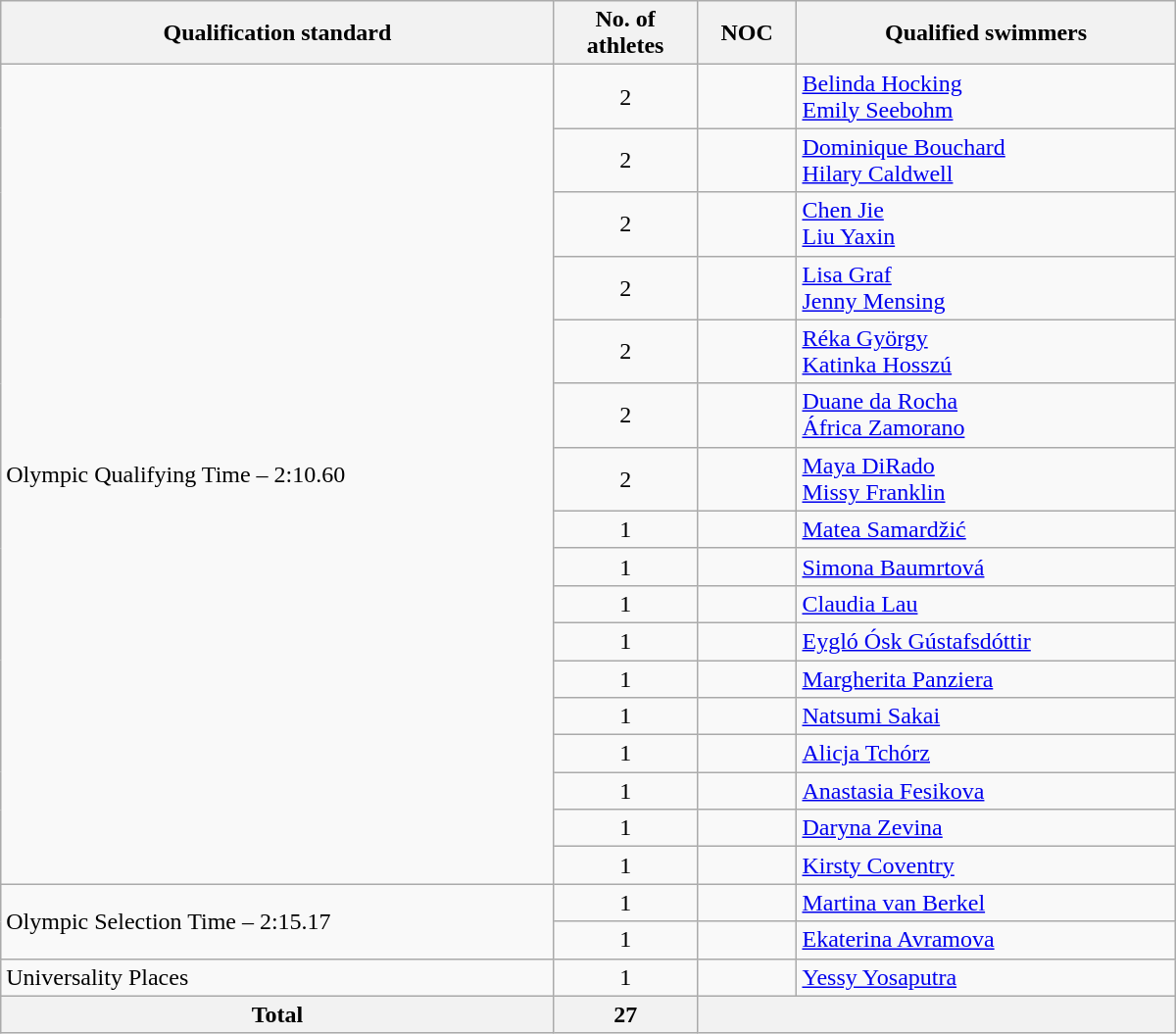<table class=wikitable style="text-align:left" width=800>
<tr>
<th>Qualification standard</th>
<th width=90>No. of athletes</th>
<th>NOC</th>
<th>Qualified swimmers</th>
</tr>
<tr>
<td rowspan=17>Olympic Qualifying Time – 2:10.60</td>
<td align=center>2</td>
<td></td>
<td><a href='#'>Belinda Hocking</a><br><a href='#'>Emily Seebohm</a></td>
</tr>
<tr>
<td align=center>2</td>
<td></td>
<td><a href='#'>Dominique Bouchard</a><br><a href='#'>Hilary Caldwell</a></td>
</tr>
<tr>
<td align="center">2</td>
<td></td>
<td><a href='#'>Chen Jie</a><br><a href='#'>Liu Yaxin</a></td>
</tr>
<tr>
<td align=center>2</td>
<td></td>
<td><a href='#'>Lisa Graf</a><br><a href='#'>Jenny Mensing</a></td>
</tr>
<tr>
<td align=center>2</td>
<td></td>
<td><a href='#'>Réka György</a><br><a href='#'>Katinka Hosszú</a></td>
</tr>
<tr>
<td align=center>2</td>
<td></td>
<td><a href='#'>Duane da Rocha</a><br><a href='#'>África Zamorano</a></td>
</tr>
<tr>
<td align=center>2</td>
<td></td>
<td><a href='#'>Maya DiRado</a><br><a href='#'>Missy Franklin</a></td>
</tr>
<tr>
<td align=center>1</td>
<td></td>
<td><a href='#'>Matea Samardžić</a></td>
</tr>
<tr>
<td align=center>1</td>
<td></td>
<td><a href='#'>Simona Baumrtová</a></td>
</tr>
<tr>
<td align=center>1</td>
<td></td>
<td><a href='#'>Claudia Lau</a></td>
</tr>
<tr>
<td align=center>1</td>
<td></td>
<td><a href='#'>Eygló Ósk Gústafsdóttir</a></td>
</tr>
<tr>
<td align=center>1</td>
<td></td>
<td><a href='#'>Margherita Panziera</a></td>
</tr>
<tr>
<td align=center>1</td>
<td></td>
<td><a href='#'>Natsumi Sakai</a></td>
</tr>
<tr>
<td align=center>1</td>
<td></td>
<td><a href='#'>Alicja Tchórz</a></td>
</tr>
<tr>
<td align=center>1</td>
<td></td>
<td><a href='#'>Anastasia Fesikova</a></td>
</tr>
<tr>
<td align=center>1</td>
<td></td>
<td><a href='#'>Daryna Zevina</a></td>
</tr>
<tr>
<td align=center>1</td>
<td></td>
<td><a href='#'>Kirsty Coventry</a></td>
</tr>
<tr>
<td rowspan=2>Olympic Selection Time – 2:15.17</td>
<td align=center>1</td>
<td></td>
<td><a href='#'>Martina van Berkel</a></td>
</tr>
<tr>
<td align=center>1</td>
<td></td>
<td><a href='#'>Ekaterina Avramova</a></td>
</tr>
<tr>
<td>Universality Places</td>
<td align=center>1</td>
<td></td>
<td><a href='#'>Yessy Yosaputra</a></td>
</tr>
<tr>
<th><strong>Total</strong></th>
<th>27</th>
<th colspan=2></th>
</tr>
</table>
